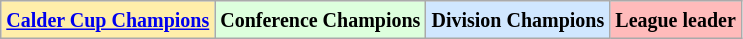<table class="wikitable">
<tr>
<td bgcolor="#ffeeaa"><small><strong><a href='#'>Calder Cup Champions</a></strong></small></td>
<td bgcolor="#ddffdd"><small><strong>Conference Champions</strong></small></td>
<td bgcolor="#d0e7ff"><small><strong>Division Champions</strong></small></td>
<td bgcolor="#ffbbbb"><small><strong>League leader</strong></small></td>
</tr>
</table>
